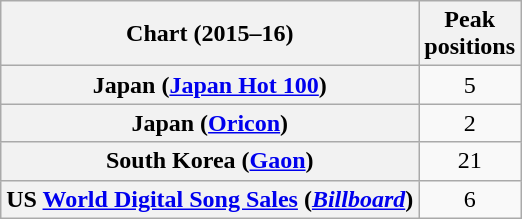<table class="wikitable sortable plainrowheaders" style="text-align:center">
<tr>
<th scope="col">Chart (2015–16)</th>
<th scope="col">Peak<br>positions</th>
</tr>
<tr>
<th scope="row">Japan (<a href='#'>Japan Hot 100</a>)</th>
<td>5</td>
</tr>
<tr>
<th scope="row">Japan (<a href='#'>Oricon</a>)</th>
<td>2</td>
</tr>
<tr>
<th scope="row">South Korea (<a href='#'>Gaon</a>) </th>
<td>21</td>
</tr>
<tr>
<th scope="row">US <a href='#'>World Digital Song Sales</a> (<em><a href='#'>Billboard</a></em>)</th>
<td>6</td>
</tr>
</table>
